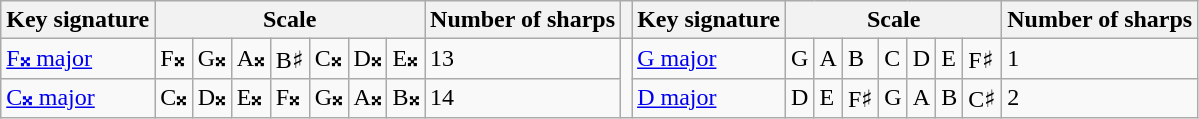<table class="wikitable">
<tr>
<th>Key signature</th>
<th colspan="7">Scale</th>
<th>Number of sharps</th>
<th></th>
<th>Key signature</th>
<th colspan="7">Scale</th>
<th>Number of sharps</th>
</tr>
<tr>
<td><a href='#'>F𝄪 major</a></td>
<td>F𝄪</td>
<td>G𝄪</td>
<td>A𝄪</td>
<td>B♯</td>
<td>C𝄪</td>
<td>D𝄪</td>
<td>E𝄪</td>
<td>13</td>
<td rowspan="2"></td>
<td><a href='#'>G major</a></td>
<td>G</td>
<td>A</td>
<td>B</td>
<td>C</td>
<td>D</td>
<td>E</td>
<td>F♯</td>
<td>1</td>
</tr>
<tr>
<td><a href='#'>C𝄪 major</a></td>
<td>C𝄪</td>
<td>D𝄪</td>
<td>E𝄪</td>
<td>F𝄪</td>
<td>G𝄪</td>
<td>A𝄪</td>
<td>B𝄪</td>
<td>14</td>
<td><a href='#'>D major</a></td>
<td>D</td>
<td>E</td>
<td>F♯</td>
<td>G</td>
<td>A</td>
<td>B</td>
<td>C♯</td>
<td>2</td>
</tr>
</table>
